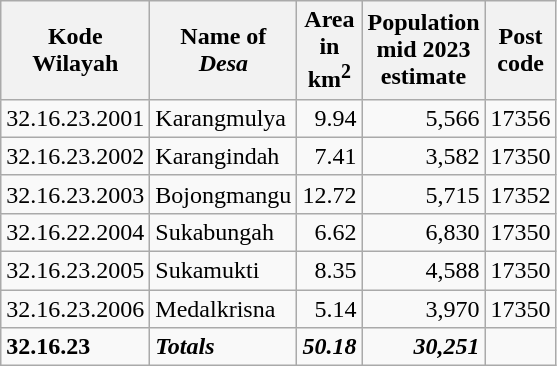<table class="wikitable">
<tr>
<th>Kode <br>Wilayah</th>
<th>Name of <br> <em>Desa</em></th>
<th>Area <br>in <br>km<sup>2</sup></th>
<th>Population<br>mid 2023<br>estimate</th>
<th>Post<br>code</th>
</tr>
<tr>
<td>32.16.23.2001</td>
<td>Karangmulya</td>
<td align="right">9.94</td>
<td align="right">5,566</td>
<td>17356</td>
</tr>
<tr>
<td>32.16.23.2002</td>
<td>Karangindah</td>
<td align="right">7.41</td>
<td align="right">3,582</td>
<td>17350</td>
</tr>
<tr>
<td>32.16.23.2003</td>
<td>Bojongmangu</td>
<td align="right">12.72</td>
<td align="right">5,715</td>
<td>17352</td>
</tr>
<tr>
<td>32.16.22.2004</td>
<td>Sukabungah</td>
<td align="right">6.62</td>
<td align="right">6,830</td>
<td>17350</td>
</tr>
<tr>
<td>32.16.23.2005</td>
<td>Sukamukti</td>
<td align="right">8.35</td>
<td align="right">4,588</td>
<td>17350</td>
</tr>
<tr>
<td>32.16.23.2006</td>
<td>Medalkrisna</td>
<td align="right">5.14</td>
<td align="right">3,970</td>
<td>17350</td>
</tr>
<tr>
<td><strong>32.16.23</strong></td>
<td><strong><em>Totals</em></strong></td>
<td align="right"><strong><em>50.18</em></strong></td>
<td align="right"><strong><em>30,251</em></strong></td>
<td></td>
</tr>
</table>
